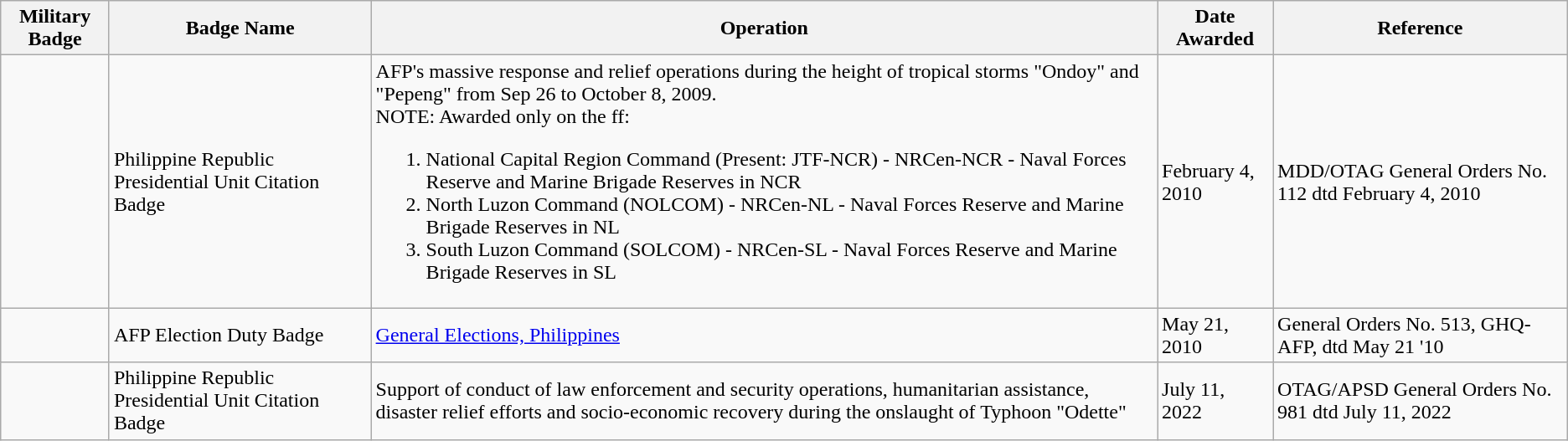<table class="wikitable">
<tr>
<th>Military Badge</th>
<th>Badge Name</th>
<th>Operation</th>
<th>Date Awarded</th>
<th>Reference</th>
</tr>
<tr>
<td></td>
<td>Philippine Republic Presidential Unit Citation Badge</td>
<td>AFP's massive response and relief operations during the height of tropical storms "Ondoy" and "Pepeng" from Sep 26 to October 8, 2009.<br>NOTE: Awarded only on the ff:<ol><li>National Capital Region Command (Present: JTF-NCR) - NRCen-NCR - Naval Forces Reserve and Marine Brigade Reserves in NCR</li><li>North Luzon Command (NOLCOM) - NRCen-NL - Naval Forces Reserve and Marine Brigade Reserves in NL</li><li>South Luzon Command (SOLCOM) - NRCen-SL - Naval Forces Reserve and Marine Brigade Reserves in SL</li></ol></td>
<td>February 4, 2010</td>
<td>MDD/OTAG General Orders No. 112 dtd February 4, 2010</td>
</tr>
<tr>
<td></td>
<td>AFP Election Duty Badge</td>
<td><a href='#'>General Elections, Philippines</a></td>
<td>May 21, 2010</td>
<td>General Orders No. 513, GHQ-AFP, dtd May 21 '10</td>
</tr>
<tr>
<td></td>
<td>Philippine Republic Presidential Unit Citation Badge</td>
<td>Support of conduct of law enforcement and security operations, humanitarian assistance, disaster relief efforts and socio-economic recovery during the onslaught of Typhoon "Odette"</td>
<td>July 11, 2022</td>
<td>OTAG/APSD General Orders No. 981 dtd July 11, 2022</td>
</tr>
</table>
